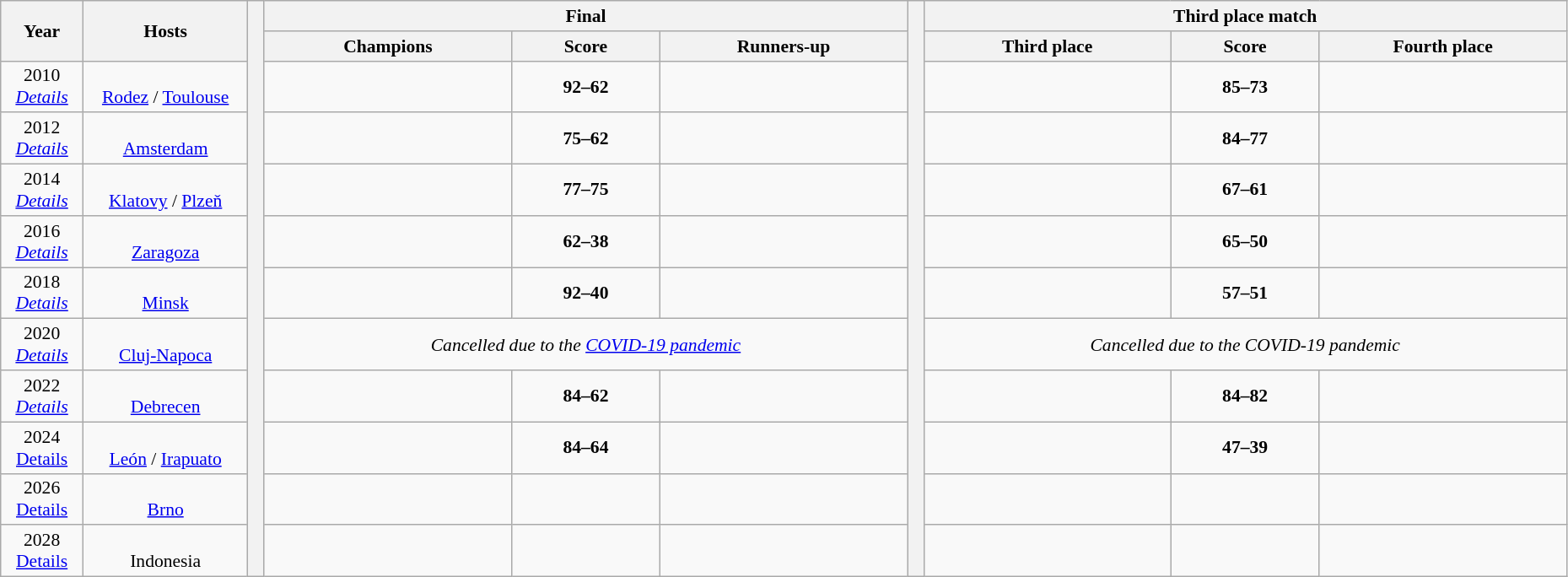<table class="wikitable" style="font-size:90%; width: 98%; text-align: center;">
<tr>
<th rowspan=2 width=5%>Year</th>
<th rowspan=2 width=10%>Hosts</th>
<th width=1% rowspan=12 bgcolor=ffffff></th>
<th colspan=3>Final</th>
<th width=1% rowspan=12 bgcolor=ffffff></th>
<th colspan=3>Third place match</th>
</tr>
<tr>
<th width=15%>Champions</th>
<th width=9%>Score</th>
<th width=15%>Runners-up</th>
<th width=15%>Third place</th>
<th width=9%>Score</th>
<th width=15%>Fourth place</th>
</tr>
<tr>
<td>2010<br><em><a href='#'>Details</a></em></td>
<td><br><a href='#'>Rodez</a> / <a href='#'>Toulouse</a></td>
<td><strong></strong></td>
<td><strong>92–62</strong></td>
<td></td>
<td></td>
<td><strong>85–73</strong></td>
<td></td>
</tr>
<tr>
<td>2012<br><em><a href='#'>Details</a></em></td>
<td><br><a href='#'>Amsterdam</a></td>
<td><strong></strong></td>
<td><strong>75–62</strong></td>
<td></td>
<td></td>
<td><strong>84–77</strong></td>
<td></td>
</tr>
<tr>
<td>2014<br><em><a href='#'>Details</a></em></td>
<td><br><a href='#'>Klatovy</a> / <a href='#'>Plzeň</a></td>
<td><strong></strong></td>
<td><strong>77–75</strong></td>
<td></td>
<td></td>
<td><strong>67–61</strong></td>
<td></td>
</tr>
<tr>
<td>2016<br><em><a href='#'>Details</a></em></td>
<td><br><a href='#'>Zaragoza</a></td>
<td><strong></strong></td>
<td><strong>62–38</strong></td>
<td></td>
<td></td>
<td><strong>65–50</strong></td>
<td></td>
</tr>
<tr>
<td>2018<br><em><a href='#'>Details</a></em></td>
<td><br><a href='#'>Minsk</a></td>
<td><strong></strong></td>
<td><strong>92–40</strong></td>
<td></td>
<td></td>
<td><strong>57–51</strong></td>
<td></td>
</tr>
<tr>
<td>2020<br><em><a href='#'>Details</a></em></td>
<td><br><a href='#'>Cluj-Napoca</a></td>
<td colspan=3><em>Cancelled due to the <a href='#'>COVID-19 pandemic</a></em></td>
<td colspan=3><em>Cancelled due to the COVID-19 pandemic</em></td>
</tr>
<tr>
<td>2022<br><em><a href='#'>Details</a></em></td>
<td><br><a href='#'>Debrecen</a></td>
<td><strong></strong></td>
<td><strong>84–62</strong></td>
<td></td>
<td></td>
<td><strong>84–82</strong></td>
<td></td>
</tr>
<tr>
<td>2024<br><a href='#'>Details</a></td>
<td><br><a href='#'>León</a> / <a href='#'>Irapuato</a></td>
<td><strong></strong></td>
<td><strong>84–64</strong></td>
<td></td>
<td></td>
<td><strong>47–39</strong></td>
<td></td>
</tr>
<tr>
<td>2026<br><a href='#'>Details</a></td>
<td><br><a href='#'>Brno</a></td>
<td></td>
<td></td>
<td></td>
<td></td>
<td></td>
<td></td>
</tr>
<tr>
<td>2028<br><a href='#'>Details</a></td>
<td><br>Indonesia</td>
<td></td>
<td></td>
<td></td>
<td></td>
<td></td>
<td></td>
</tr>
</table>
